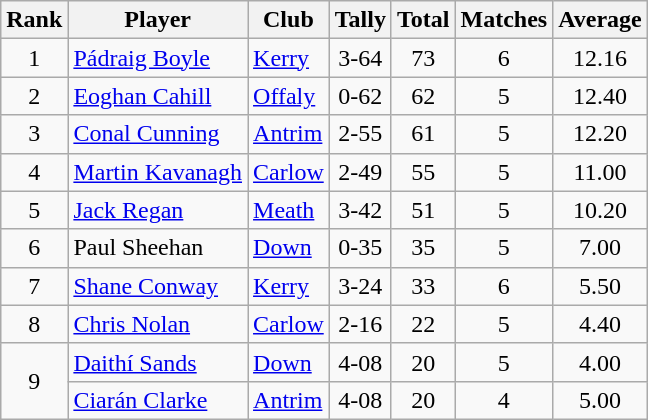<table class="wikitable">
<tr>
<th>Rank</th>
<th>Player</th>
<th>Club</th>
<th>Tally</th>
<th>Total</th>
<th>Matches</th>
<th>Average</th>
</tr>
<tr>
<td rowspan=1 align=center>1</td>
<td><a href='#'>Pádraig Boyle</a></td>
<td><a href='#'>Kerry</a></td>
<td align=center>3-64</td>
<td align=center>73</td>
<td align=center>6</td>
<td align=center>12.16</td>
</tr>
<tr>
<td rowspan=1 align=center>2</td>
<td><a href='#'>Eoghan Cahill</a></td>
<td><a href='#'>Offaly</a></td>
<td align=center>0-62</td>
<td align=center>62</td>
<td align=center>5</td>
<td align=center>12.40</td>
</tr>
<tr>
<td rowspan=1 align=center>3</td>
<td><a href='#'>Conal Cunning</a></td>
<td><a href='#'>Antrim</a></td>
<td align=center>2-55</td>
<td align=center>61</td>
<td align=center>5</td>
<td align=center>12.20</td>
</tr>
<tr>
<td rowspan=1 align=center>4</td>
<td><a href='#'>Martin Kavanagh</a></td>
<td><a href='#'>Carlow</a></td>
<td align=center>2-49</td>
<td align=center>55</td>
<td align=center>5</td>
<td align=center>11.00</td>
</tr>
<tr>
<td rowspan=1 align=center>5</td>
<td><a href='#'>Jack Regan</a></td>
<td><a href='#'>Meath</a></td>
<td align=center>3-42</td>
<td align=center>51</td>
<td align=center>5</td>
<td align=center>10.20</td>
</tr>
<tr>
<td rowspan=1 align=center>6</td>
<td>Paul Sheehan</td>
<td><a href='#'>Down</a></td>
<td align=center>0-35</td>
<td align=center>35</td>
<td align=center>5</td>
<td align=center>7.00</td>
</tr>
<tr>
<td rowspan=1 align=center>7</td>
<td><a href='#'>Shane Conway</a></td>
<td><a href='#'>Kerry</a></td>
<td align=center>3-24</td>
<td align=center>33</td>
<td align=center>6</td>
<td align=center>5.50</td>
</tr>
<tr>
<td rowspan=1 align=center>8</td>
<td><a href='#'>Chris Nolan</a></td>
<td><a href='#'>Carlow</a></td>
<td align=center>2-16</td>
<td align=center>22</td>
<td align=center>5</td>
<td align=center>4.40</td>
</tr>
<tr>
<td rowspan=2 align=center>9</td>
<td><a href='#'>Daithí Sands</a></td>
<td><a href='#'>Down</a></td>
<td align=center>4-08</td>
<td align=center>20</td>
<td align=center>5</td>
<td align=center>4.00</td>
</tr>
<tr>
<td><a href='#'>Ciarán Clarke</a></td>
<td><a href='#'>Antrim</a></td>
<td align=center>4-08</td>
<td align=center>20</td>
<td align=center>4</td>
<td align=center>5.00</td>
</tr>
</table>
